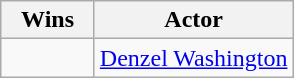<table class="wikitable" style="text-align: center">
<tr>
<th scope="col" width="55">Wins</th>
<th scope="col" align="center">Actor</th>
</tr>
<tr>
<td></td>
<td><a href='#'>Denzel Washington</a></td>
</tr>
</table>
